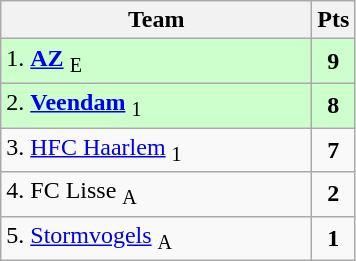<table class="wikitable" style="text-align:center; float:left; margin-right:1em;">
<tr>
<th style="width:200px">Team</th>
<th width=20>Pts</th>
</tr>
<tr bgcolor=ccffcc>
<td align=left>1. <strong><a href='#'>AZ</a></strong> <sub>E</sub></td>
<td><strong>9</strong></td>
</tr>
<tr bgcolor=ccffcc>
<td align=left>2. <strong><a href='#'>Veendam</a></strong> <sub>1</sub></td>
<td><strong>8</strong></td>
</tr>
<tr>
<td align=left>3. <a href='#'>HFC Haarlem</a> <sub>1</sub></td>
<td><strong>7</strong></td>
</tr>
<tr>
<td align=left>4. FC Lisse <sub>A</sub></td>
<td><strong>2</strong></td>
</tr>
<tr>
<td align=left>5. <a href='#'>Stormvogels</a> <sub>A</sub></td>
<td><strong>1</strong></td>
</tr>
</table>
